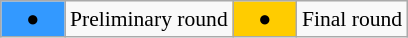<table class="wikitable" style="margin:0.5em auto; font-size:90%;position:relative;">
<tr>
<td style="width:2.5em; background:#3399ff; text-align:center">●</td>
<td>Preliminary round</td>
<td style="width:2.5em; background:#ffcc00; text-align:center">●</td>
<td>Final round</td>
</tr>
</table>
